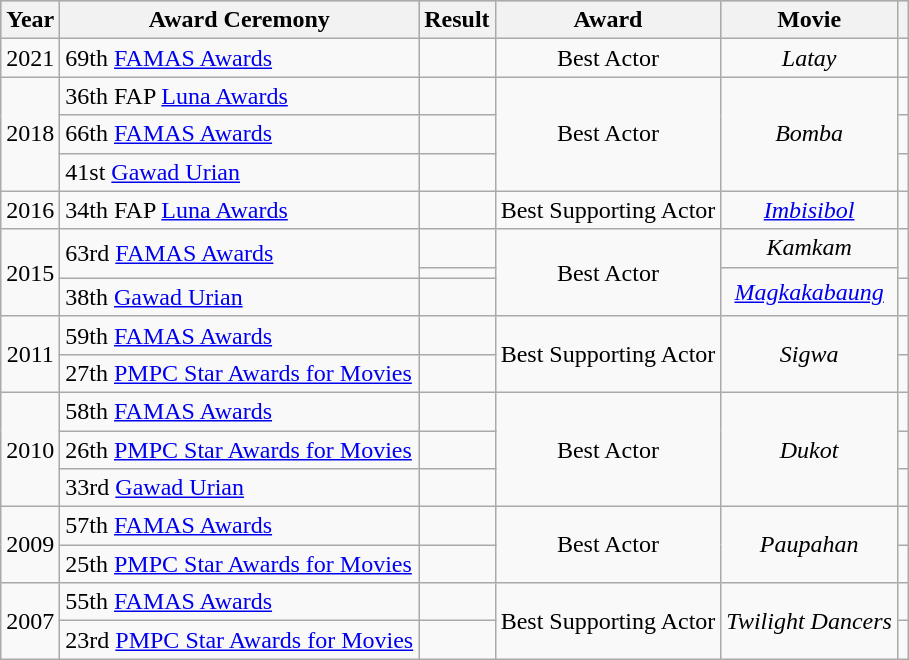<table class="wikitable sortable">
<tr style="background:#b0c4de; text-align:center;">
<th>Year</th>
<th>Award Ceremony</th>
<th>Result</th>
<th>Award</th>
<th>Movie</th>
<th></th>
</tr>
<tr>
<td align="center">2021</td>
<td>69th <a href='#'>FAMAS Awards</a></td>
<td></td>
<td align="center">Best Actor</td>
<td align="center"><em>Latay</em></td>
<td></td>
</tr>
<tr>
<td rowspan="3" align="center">2018</td>
<td>36th FAP <a href='#'>Luna Awards</a></td>
<td></td>
<td rowspan="3" align="center">Best Actor</td>
<td rowspan="3" align="center"><em>Bomba</em></td>
<td></td>
</tr>
<tr>
<td>66th <a href='#'>FAMAS Awards</a></td>
<td></td>
<td></td>
</tr>
<tr>
<td>41st <a href='#'>Gawad Urian</a></td>
<td></td>
<td></td>
</tr>
<tr>
<td align="center">2016</td>
<td>34th FAP <a href='#'>Luna Awards</a></td>
<td></td>
<td>Best Supporting Actor</td>
<td align="center"><em><a href='#'>Imbisibol</a></em></td>
<td></td>
</tr>
<tr>
<td rowspan="3" align="center">2015</td>
<td rowspan="2">63rd <a href='#'>FAMAS Awards</a></td>
<td></td>
<td rowspan="3" align="center">Best Actor</td>
<td align="center"><em>Kamkam</em></td>
<td rowspan="2"></td>
</tr>
<tr>
<td></td>
<td rowspan="2" align="center"><em><a href='#'>Magkakabaung</a></em></td>
</tr>
<tr>
<td>38th <a href='#'>Gawad Urian</a></td>
<td></td>
<td></td>
</tr>
<tr>
<td rowspan="2" align="center">2011</td>
<td>59th <a href='#'>FAMAS Awards</a></td>
<td></td>
<td rowspan="2">Best Supporting Actor</td>
<td rowspan="2" align="center"><em>Sigwa</em></td>
<td></td>
</tr>
<tr>
<td>27th <a href='#'>PMPC Star Awards for Movies</a></td>
<td></td>
<td></td>
</tr>
<tr>
<td rowspan="3" align="center">2010</td>
<td>58th <a href='#'>FAMAS Awards</a></td>
<td></td>
<td rowspan="3" align="center">Best Actor</td>
<td rowspan="3" align="center"><em>Dukot</em></td>
<td></td>
</tr>
<tr>
<td>26th <a href='#'>PMPC Star Awards for Movies</a></td>
<td></td>
<td></td>
</tr>
<tr>
<td>33rd <a href='#'>Gawad Urian</a></td>
<td></td>
<td></td>
</tr>
<tr>
<td rowspan="2" align="center">2009</td>
<td>57th <a href='#'>FAMAS Awards</a></td>
<td></td>
<td rowspan="2" align="center">Best Actor</td>
<td rowspan="2" align="center"><em>Paupahan</em></td>
<td></td>
</tr>
<tr>
<td>25th <a href='#'>PMPC Star Awards for Movies</a></td>
<td></td>
<td></td>
</tr>
<tr>
<td rowspan="2" align="center">2007</td>
<td>55th <a href='#'>FAMAS Awards</a></td>
<td></td>
<td rowspan="2">Best Supporting Actor</td>
<td rowspan="2"><em>Twilight Dancers</em></td>
<td></td>
</tr>
<tr>
<td>23rd <a href='#'>PMPC Star Awards for Movies</a></td>
<td></td>
<td></td>
</tr>
</table>
